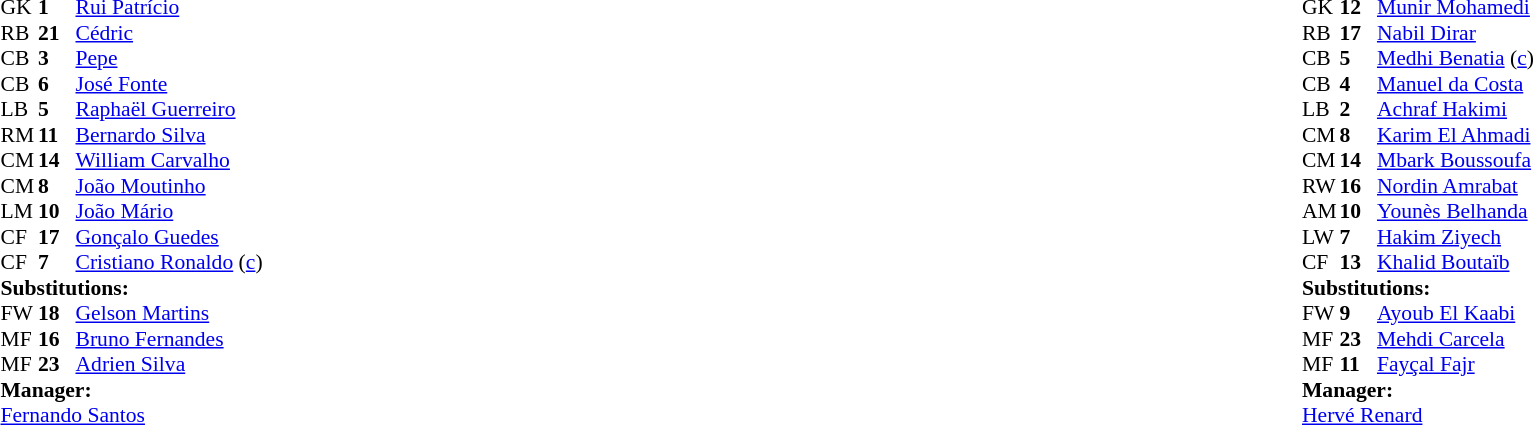<table width="100%">
<tr>
<td valign="top" width="40%"><br><table style="font-size:90%" cellspacing="0" cellpadding="0">
<tr>
<th width=25></th>
<th width=25></th>
</tr>
<tr>
<td>GK</td>
<td><strong>1</strong></td>
<td><a href='#'>Rui Patrício</a></td>
</tr>
<tr>
<td>RB</td>
<td><strong>21</strong></td>
<td><a href='#'>Cédric</a></td>
</tr>
<tr>
<td>CB</td>
<td><strong>3</strong></td>
<td><a href='#'>Pepe</a></td>
</tr>
<tr>
<td>CB</td>
<td><strong>6</strong></td>
<td><a href='#'>José Fonte</a></td>
</tr>
<tr>
<td>LB</td>
<td><strong>5</strong></td>
<td><a href='#'>Raphaël Guerreiro</a></td>
</tr>
<tr>
<td>RM</td>
<td><strong>11</strong></td>
<td><a href='#'>Bernardo Silva</a></td>
<td></td>
<td></td>
</tr>
<tr>
<td>CM</td>
<td><strong>14</strong></td>
<td><a href='#'>William Carvalho</a></td>
</tr>
<tr>
<td>CM</td>
<td><strong>8</strong></td>
<td><a href='#'>João Moutinho</a></td>
<td></td>
<td></td>
</tr>
<tr>
<td>LM</td>
<td><strong>10</strong></td>
<td><a href='#'>João Mário</a></td>
<td></td>
<td></td>
</tr>
<tr>
<td>CF</td>
<td><strong>17</strong></td>
<td><a href='#'>Gonçalo Guedes</a></td>
</tr>
<tr>
<td>CF</td>
<td><strong>7</strong></td>
<td><a href='#'>Cristiano Ronaldo</a> (<a href='#'>c</a>)</td>
</tr>
<tr>
<td colspan=3><strong>Substitutions:</strong></td>
</tr>
<tr>
<td>FW</td>
<td><strong>18</strong></td>
<td><a href='#'>Gelson Martins</a></td>
<td></td>
<td></td>
</tr>
<tr>
<td>MF</td>
<td><strong>16</strong></td>
<td><a href='#'>Bruno Fernandes</a></td>
<td></td>
<td></td>
</tr>
<tr>
<td>MF</td>
<td><strong>23</strong></td>
<td><a href='#'>Adrien Silva</a></td>
<td></td>
<td></td>
</tr>
<tr>
<td colspan=3><strong>Manager:</strong></td>
</tr>
<tr>
<td colspan=3><a href='#'>Fernando Santos</a></td>
</tr>
</table>
</td>
<td valign="top"></td>
<td valign="top" width="50%"><br><table style="font-size:90%; margin:auto" cellspacing="0" cellpadding="0">
<tr>
<th width=25></th>
<th width=25></th>
</tr>
<tr>
<td>GK</td>
<td><strong>12</strong></td>
<td><a href='#'>Munir Mohamedi</a></td>
</tr>
<tr>
<td>RB</td>
<td><strong>17</strong></td>
<td><a href='#'>Nabil Dirar</a></td>
</tr>
<tr>
<td>CB</td>
<td><strong>5</strong></td>
<td><a href='#'>Medhi Benatia</a> (<a href='#'>c</a>)</td>
<td></td>
</tr>
<tr>
<td>CB</td>
<td><strong>4</strong></td>
<td><a href='#'>Manuel da Costa</a></td>
</tr>
<tr>
<td>LB</td>
<td><strong>2</strong></td>
<td><a href='#'>Achraf Hakimi</a></td>
</tr>
<tr>
<td>CM</td>
<td><strong>8</strong></td>
<td><a href='#'>Karim El Ahmadi</a></td>
<td></td>
<td></td>
</tr>
<tr>
<td>CM</td>
<td><strong>14</strong></td>
<td><a href='#'>Mbark Boussoufa</a></td>
</tr>
<tr>
<td>RW</td>
<td><strong>16</strong></td>
<td><a href='#'>Nordin Amrabat</a></td>
</tr>
<tr>
<td>AM</td>
<td><strong>10</strong></td>
<td><a href='#'>Younès Belhanda</a></td>
<td></td>
<td></td>
</tr>
<tr>
<td>LW</td>
<td><strong>7</strong></td>
<td><a href='#'>Hakim Ziyech</a></td>
</tr>
<tr>
<td>CF</td>
<td><strong>13</strong></td>
<td><a href='#'>Khalid Boutaïb</a></td>
<td></td>
<td></td>
</tr>
<tr>
<td colspan=3><strong>Substitutions:</strong></td>
</tr>
<tr>
<td>FW</td>
<td><strong>9</strong></td>
<td><a href='#'>Ayoub El Kaabi</a></td>
<td></td>
<td></td>
</tr>
<tr>
<td>MF</td>
<td><strong>23</strong></td>
<td><a href='#'>Mehdi Carcela</a></td>
<td></td>
<td></td>
</tr>
<tr>
<td>MF</td>
<td><strong>11</strong></td>
<td><a href='#'>Fayçal Fajr</a></td>
<td></td>
<td></td>
</tr>
<tr>
<td colspan=3><strong>Manager:</strong></td>
</tr>
<tr>
<td colspan=3> <a href='#'>Hervé Renard</a></td>
</tr>
</table>
</td>
</tr>
</table>
